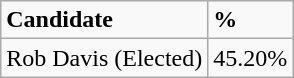<table class="wikitable">
<tr>
<td><strong>Candidate</strong></td>
<td><strong>%</strong></td>
</tr>
<tr>
<td>Rob Davis (Elected)</td>
<td>45.20%</td>
</tr>
</table>
